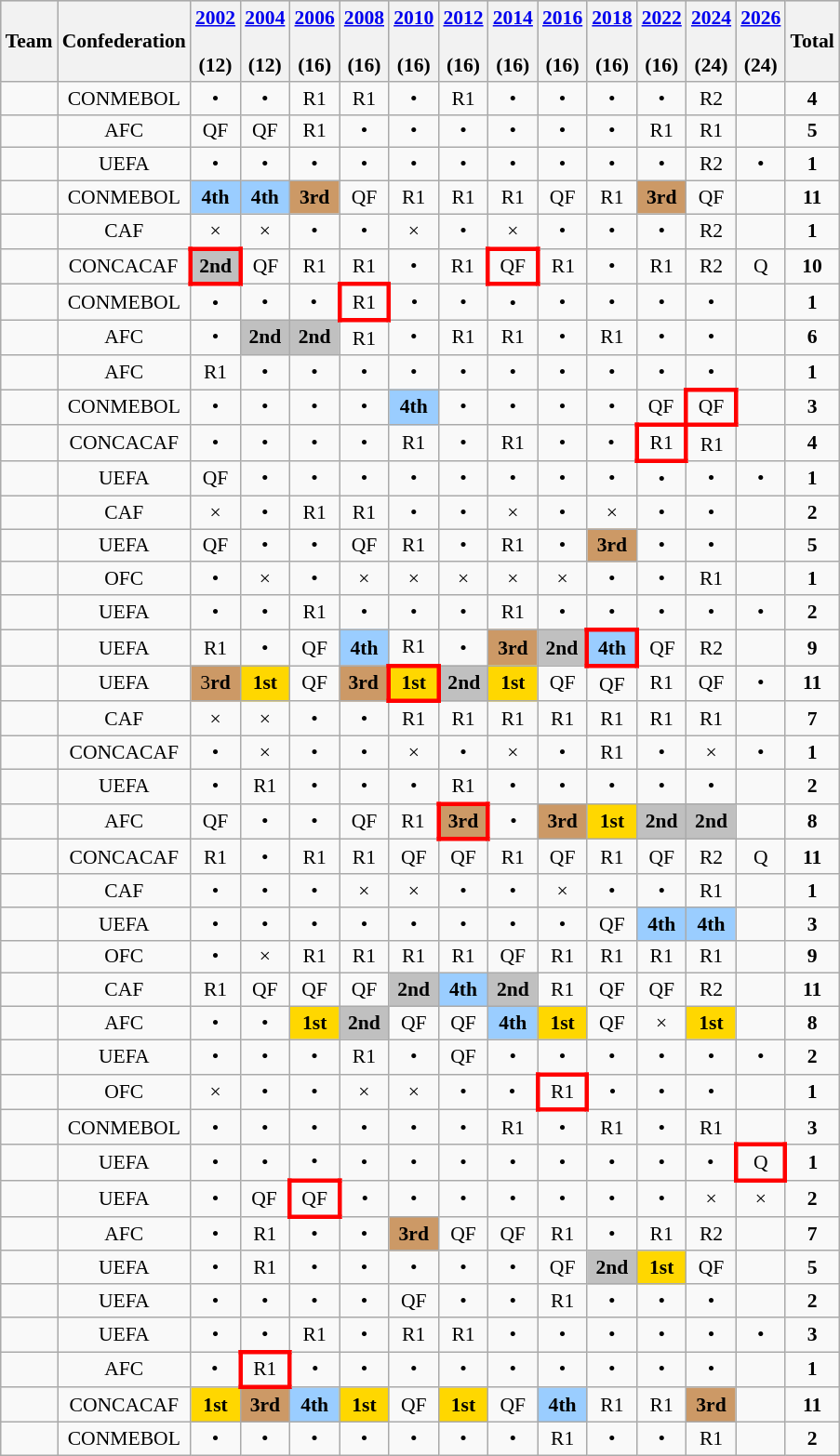<table class="wikitable"  style="text-align:center; font-size:90%">
<tr style="background:#cccccc;" align=center>
<th>Team</th>
<th>Confederation</th>
<th><a href='#'>2002</a><br><br>(12)</th>
<th><a href='#'>2004</a><br><br>(12)</th>
<th><a href='#'>2006</a><br><br>(16)</th>
<th><a href='#'>2008</a><br><br>(16)</th>
<th><a href='#'>2010</a><br><br>(16)</th>
<th><a href='#'>2012</a><br><br>(16)</th>
<th><a href='#'>2014</a><br><br>(16)</th>
<th><a href='#'>2016</a><br><br>(16)</th>
<th><a href='#'>2018</a><br><br>(16)</th>
<th><a href='#'>2022</a><br><br>(16)</th>
<th><a href='#'>2024</a><br><br>(24)</th>
<th><a href='#'>2026</a><br><br>(24)</th>
<th>Total</th>
</tr>
<tr align=center>
<td align=left></td>
<td>CONMEBOL</td>
<td>•</td>
<td>•</td>
<td>R1</td>
<td>R1</td>
<td>•</td>
<td>R1</td>
<td>•</td>
<td>•</td>
<td>•</td>
<td>•</td>
<td>R2</td>
<td></td>
<td><strong>4</strong></td>
</tr>
<tr align=center>
<td align=left></td>
<td>AFC</td>
<td>QF</td>
<td>QF</td>
<td>R1</td>
<td>•</td>
<td>•</td>
<td>•</td>
<td>•</td>
<td>•</td>
<td>•</td>
<td>R1</td>
<td>R1</td>
<td></td>
<td><strong>5</strong></td>
</tr>
<tr align=center>
<td align=left></td>
<td>UEFA</td>
<td>•</td>
<td>•</td>
<td>•</td>
<td>•</td>
<td>•</td>
<td>•</td>
<td>•</td>
<td>•</td>
<td>•</td>
<td>•</td>
<td>R2</td>
<td>•</td>
<td><strong>1</strong></td>
</tr>
<tr align=center>
<td align=left></td>
<td>CONMEBOL</td>
<td bgcolor=#9acdff><strong>4th</strong></td>
<td bgcolor=#9acdff><strong>4th</strong></td>
<td bgcolor=#cc9966><strong>3rd</strong></td>
<td>QF</td>
<td>R1</td>
<td>R1</td>
<td>R1</td>
<td>QF</td>
<td>R1</td>
<td bgcolor=#cc9966><strong>3rd</strong></td>
<td>QF</td>
<td></td>
<td><strong>11</strong></td>
</tr>
<tr align=center>
<td align=left></td>
<td>CAF</td>
<td>×</td>
<td>×</td>
<td>•</td>
<td>•</td>
<td>×</td>
<td>•</td>
<td>×</td>
<td>•</td>
<td>•</td>
<td>•</td>
<td>R2</td>
<td></td>
<td><strong>1</strong></td>
</tr>
<tr align=center>
<td align=left></td>
<td>CONCACAF</td>
<td style="border: 3px solid red" bgcolor=silver><strong>2nd</strong></td>
<td>QF</td>
<td>R1</td>
<td>R1</td>
<td>•</td>
<td>R1</td>
<td style="border: 3px solid red">QF</td>
<td>R1</td>
<td>•</td>
<td>R1</td>
<td>R2</td>
<td>Q</td>
<td><strong>10</strong></td>
</tr>
<tr align=center>
<td align=left></td>
<td>CONMEBOL</td>
<td>•</td>
<td>•</td>
<td>•</td>
<td style="border: 3px solid red">R1</td>
<td>•</td>
<td>•</td>
<td>•</td>
<td>•</td>
<td>•</td>
<td>•</td>
<td>•</td>
<td></td>
<td><strong>1</strong></td>
</tr>
<tr align=center>
<td align=left></td>
<td>AFC</td>
<td>•</td>
<td bgcolor=silver><strong>2nd</strong></td>
<td bgcolor=silver><strong>2nd</strong></td>
<td>R1</td>
<td>•</td>
<td>R1</td>
<td>R1</td>
<td>•</td>
<td>R1</td>
<td>•</td>
<td>•</td>
<td></td>
<td><strong>6</strong></td>
</tr>
<tr align=center>
<td align=left></td>
<td>AFC</td>
<td>R1</td>
<td>•</td>
<td>•</td>
<td>•</td>
<td>•</td>
<td>•</td>
<td>•</td>
<td>•</td>
<td>•</td>
<td>•</td>
<td>•</td>
<td></td>
<td><strong>1</strong></td>
</tr>
<tr align=center>
<td align=left></td>
<td>CONMEBOL</td>
<td>•</td>
<td>•</td>
<td>•</td>
<td>•</td>
<td bgcolor=#9acdff><strong>4th</strong></td>
<td>•</td>
<td>•</td>
<td>•</td>
<td>•</td>
<td>QF</td>
<td style="border: 3px solid red">QF</td>
<td></td>
<td><strong>3</strong></td>
</tr>
<tr align=center>
<td align=left></td>
<td>CONCACAF</td>
<td>•</td>
<td>•</td>
<td>•</td>
<td>•</td>
<td>R1</td>
<td>•</td>
<td>R1</td>
<td>•</td>
<td>•</td>
<td style="border: 3px solid red">R1</td>
<td>R1</td>
<td></td>
<td><strong>4</strong></td>
</tr>
<tr align=center>
<td align=left></td>
<td>UEFA</td>
<td>QF</td>
<td>•</td>
<td>•</td>
<td>•</td>
<td>•</td>
<td>•</td>
<td>•</td>
<td>•</td>
<td>•</td>
<td>•</td>
<td>•</td>
<td>•</td>
<td><strong>1</strong></td>
</tr>
<tr align=center>
<td align=left></td>
<td>CAF</td>
<td>×</td>
<td>•</td>
<td>R1</td>
<td>R1</td>
<td>•</td>
<td>•</td>
<td>×</td>
<td>•</td>
<td>×</td>
<td>•</td>
<td>•</td>
<td></td>
<td><strong>2</strong></td>
</tr>
<tr align=center>
<td align=left></td>
<td>UEFA</td>
<td>QF</td>
<td>•</td>
<td>•</td>
<td>QF</td>
<td>R1</td>
<td>•</td>
<td>R1</td>
<td>•</td>
<td bgcolor=#cc9966><strong>3rd</strong></td>
<td>•</td>
<td>•</td>
<td></td>
<td><strong>5</strong></td>
</tr>
<tr align=center>
<td align=left></td>
<td>OFC</td>
<td>•</td>
<td>×</td>
<td>•</td>
<td>×</td>
<td>×</td>
<td>×</td>
<td>×</td>
<td>×</td>
<td>•</td>
<td>•</td>
<td>R1</td>
<td></td>
<td><strong>1</strong></td>
</tr>
<tr align=center>
<td align=left></td>
<td>UEFA</td>
<td>•</td>
<td>•</td>
<td>R1</td>
<td>•</td>
<td>•</td>
<td>•</td>
<td>R1</td>
<td>•</td>
<td>•</td>
<td>•</td>
<td>•</td>
<td>•</td>
<td><strong>2</strong></td>
</tr>
<tr align=center>
<td align=left></td>
<td>UEFA</td>
<td>R1</td>
<td>•</td>
<td>QF</td>
<td bgcolor=#9acdff><strong>4th</strong></td>
<td>R1</td>
<td>•</td>
<td bgcolor=#cc9966><strong>3rd</strong></td>
<td bgcolor=silver><strong>2nd</strong></td>
<td style="border: 3px solid red" bgcolor=#9acdff><strong>4th</strong></td>
<td>QF</td>
<td>R2</td>
<td></td>
<td><strong>9</strong></td>
</tr>
<tr align=center>
<td align=left></td>
<td>UEFA</td>
<td bgcolor=#cc9966>3<strong>rd</strong></td>
<td bgcolor=gold><strong>1st</strong></td>
<td>QF</td>
<td bgcolor=#cc9966><strong>3rd</strong></td>
<td style="border: 3px solid red" bgcolor=gold><strong>1st</strong></td>
<td bgcolor=silver><strong>2nd</strong></td>
<td bgcolor=gold><strong>1st</strong></td>
<td>QF</td>
<td>QF</td>
<td>R1</td>
<td>QF</td>
<td>•</td>
<td><strong>11</strong></td>
</tr>
<tr align=center>
<td align=left></td>
<td>CAF</td>
<td>×</td>
<td>×</td>
<td>•</td>
<td>•</td>
<td>R1</td>
<td>R1</td>
<td>R1</td>
<td>R1</td>
<td>R1</td>
<td>R1</td>
<td>R1</td>
<td></td>
<td><strong>7</strong></td>
</tr>
<tr align=center>
<td align=left></td>
<td>CONCACAF</td>
<td>•</td>
<td>×</td>
<td>•</td>
<td>•</td>
<td>×</td>
<td>•</td>
<td>×</td>
<td>•</td>
<td>R1</td>
<td>•</td>
<td>×</td>
<td>•</td>
<td><strong>1</strong></td>
</tr>
<tr align=center>
<td align=left></td>
<td>UEFA</td>
<td>•</td>
<td>R1</td>
<td>•</td>
<td>•</td>
<td>•</td>
<td>R1</td>
<td>•</td>
<td>•</td>
<td>•</td>
<td>•</td>
<td>•</td>
<td></td>
<td><strong>2</strong></td>
</tr>
<tr align=center>
<td align=left></td>
<td>AFC</td>
<td>QF</td>
<td>•</td>
<td>•</td>
<td>QF</td>
<td>R1</td>
<td style="border: 3px solid red" bgcolor=#cc9966><strong>3rd</strong></td>
<td>•</td>
<td bgcolor=#cc9966><strong>3rd</strong></td>
<td bgcolor=gold><strong>1st</strong></td>
<td bgcolor=silver><strong>2nd</strong></td>
<td bgcolor=silver><strong>2nd</strong></td>
<td></td>
<td><strong>8</strong></td>
</tr>
<tr align=center>
<td align=left></td>
<td>CONCACAF</td>
<td>R1</td>
<td>•</td>
<td>R1</td>
<td>R1</td>
<td>QF</td>
<td>QF</td>
<td>R1</td>
<td>QF</td>
<td>R1</td>
<td>QF</td>
<td>R2</td>
<td>Q</td>
<td><strong>11</strong></td>
</tr>
<tr align=center>
<td align=left></td>
<td>CAF</td>
<td>•</td>
<td>•</td>
<td>•</td>
<td>×</td>
<td>×</td>
<td>•</td>
<td>•</td>
<td>×</td>
<td>•</td>
<td>•</td>
<td>R1</td>
<td></td>
<td><strong>1</strong></td>
</tr>
<tr align=center>
<td align=left></td>
<td>UEFA</td>
<td>•</td>
<td>•</td>
<td>•</td>
<td>•</td>
<td>•</td>
<td>•</td>
<td>•</td>
<td>•</td>
<td>QF</td>
<td bgcolor=#9acdff><strong>4th</strong></td>
<td bgcolor=#9acdff><strong>4th</strong></td>
<td></td>
<td><strong>3</strong></td>
</tr>
<tr align=center>
<td align=left></td>
<td>OFC</td>
<td>•</td>
<td>×</td>
<td>R1</td>
<td>R1</td>
<td>R1</td>
<td>R1</td>
<td>QF</td>
<td>R1</td>
<td>R1</td>
<td>R1</td>
<td>R1</td>
<td></td>
<td><strong>9</strong></td>
</tr>
<tr align=center>
<td align=left></td>
<td>CAF</td>
<td>R1</td>
<td>QF</td>
<td>QF</td>
<td>QF</td>
<td bgcolor=silver><strong>2nd</strong></td>
<td bgcolor=#9acdff><strong>4th</strong></td>
<td bgcolor=silver><strong>2nd</strong></td>
<td>R1</td>
<td>QF</td>
<td>QF</td>
<td>R2</td>
<td></td>
<td><strong>11</strong></td>
</tr>
<tr align=center>
<td align=left></td>
<td>AFC</td>
<td>•</td>
<td>•</td>
<td bgcolor=gold><strong>1st</strong></td>
<td bgcolor=silver><strong>2nd</strong></td>
<td>QF</td>
<td>QF</td>
<td bgcolor=#9acdff><strong>4th</strong></td>
<td bgcolor=gold><strong>1st</strong></td>
<td>QF</td>
<td>×</td>
<td bgcolor=gold><strong>1st</strong></td>
<td></td>
<td><strong>8</strong></td>
</tr>
<tr align=center>
<td align=left></td>
<td>UEFA</td>
<td>•</td>
<td>•</td>
<td>•</td>
<td>R1</td>
<td>•</td>
<td>QF</td>
<td>•</td>
<td>•</td>
<td>•</td>
<td>•</td>
<td>•</td>
<td>•</td>
<td><strong>2</strong></td>
</tr>
<tr align=center>
<td align=left></td>
<td>OFC</td>
<td>×</td>
<td>•</td>
<td>•</td>
<td>×</td>
<td>×</td>
<td>•</td>
<td>•</td>
<td style="border: 3px solid red">R1</td>
<td>•</td>
<td>•</td>
<td>•</td>
<td></td>
<td><strong>1</strong></td>
</tr>
<tr align=center>
<td align=left></td>
<td>CONMEBOL</td>
<td>•</td>
<td>•</td>
<td>•</td>
<td>•</td>
<td>•</td>
<td>•</td>
<td>R1</td>
<td>•</td>
<td>R1</td>
<td>•</td>
<td>R1</td>
<td></td>
<td><strong>3</strong></td>
</tr>
<tr align=center>
<td align=left></td>
<td>UEFA</td>
<td>•</td>
<td>•</td>
<td>•</td>
<td>•</td>
<td>•</td>
<td>•</td>
<td>•</td>
<td>•</td>
<td>•</td>
<td>•</td>
<td>•</td>
<td style="border: 3px solid red">Q</td>
<td><strong>1</strong></td>
</tr>
<tr align=center>
<td align=left></td>
<td>UEFA</td>
<td>•</td>
<td>QF</td>
<td style="border: 3px solid red">QF</td>
<td>•</td>
<td>•</td>
<td>•</td>
<td>•</td>
<td>•</td>
<td>•</td>
<td>•</td>
<td>×</td>
<td>×</td>
<td><strong>2</strong></td>
</tr>
<tr align=center>
<td align=left></td>
<td>AFC</td>
<td>•</td>
<td>R1</td>
<td>•</td>
<td>•</td>
<td bgcolor=#cc9966><strong>3rd</strong></td>
<td>QF</td>
<td>QF</td>
<td>R1</td>
<td>•</td>
<td>R1</td>
<td>R2</td>
<td></td>
<td><strong>7</strong></td>
</tr>
<tr align=center>
<td align=left></td>
<td>UEFA</td>
<td>•</td>
<td>R1</td>
<td>•</td>
<td>•</td>
<td>•</td>
<td>•</td>
<td>•</td>
<td>QF</td>
<td bgcolor=silver><strong>2nd</strong></td>
<td bgcolor=gold><strong>1st</strong></td>
<td>QF</td>
<td></td>
<td><strong>5</strong></td>
</tr>
<tr align=center>
<td align=left></td>
<td>UEFA</td>
<td>•</td>
<td>•</td>
<td>•</td>
<td>•</td>
<td>QF</td>
<td>•</td>
<td>•</td>
<td>R1</td>
<td>•</td>
<td>•</td>
<td>•</td>
<td></td>
<td><strong>2</strong></td>
</tr>
<tr align=center>
<td align=left></td>
<td>UEFA</td>
<td>•</td>
<td>•</td>
<td>R1</td>
<td>•</td>
<td>R1</td>
<td>R1</td>
<td>•</td>
<td>•</td>
<td>•</td>
<td>•</td>
<td>•</td>
<td>•</td>
<td><strong>3</strong></td>
</tr>
<tr align=center>
<td align=left></td>
<td>AFC</td>
<td>•</td>
<td style="border: 3px solid red">R1</td>
<td>•</td>
<td>•</td>
<td>•</td>
<td>•</td>
<td>•</td>
<td>•</td>
<td>•</td>
<td>•</td>
<td>•</td>
<td></td>
<td><strong>1</strong></td>
</tr>
<tr align=center>
<td align=left></td>
<td>CONCACAF</td>
<td bgcolor=gold><strong>1st</strong></td>
<td bgcolor=#cc9966><strong>3rd</strong></td>
<td bgcolor=#9acdff><strong>4th</strong></td>
<td bgcolor=gold><strong>1st</strong></td>
<td>QF</td>
<td bgcolor=gold><strong>1st</strong></td>
<td>QF</td>
<td bgcolor=#9acdff><strong>4th</strong></td>
<td>R1</td>
<td>R1</td>
<td bgcolor=#cc9966><strong>3rd</strong></td>
<td></td>
<td><strong>11</strong></td>
</tr>
<tr align=center>
<td align=left></td>
<td>CONMEBOL</td>
<td>•</td>
<td>•</td>
<td>•</td>
<td>•</td>
<td>•</td>
<td>•</td>
<td>•</td>
<td>R1</td>
<td>•</td>
<td>•</td>
<td>R1</td>
<td></td>
<td><strong>2</strong></td>
</tr>
</table>
